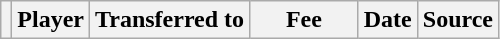<table class="wikitable plainrowheaders sortable">
<tr>
<th></th>
<th scope="col">Player</th>
<th>Transferred to</th>
<th style="width: 65px;">Fee</th>
<th scope="col">Date</th>
<th scope="col">Source</th>
</tr>
</table>
